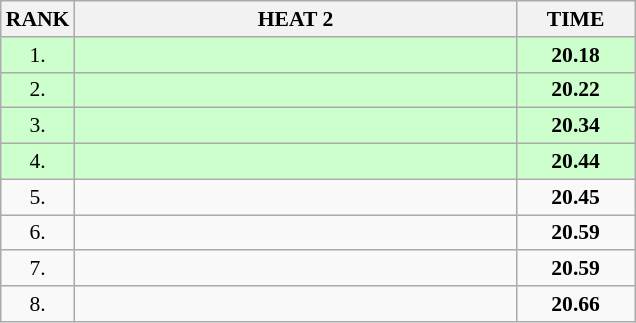<table class="wikitable" style="border-collapse: collapse; font-size: 90%;">
<tr>
<th>RANK</th>
<th style="width: 20em">HEAT 2</th>
<th style="width: 5em">TIME</th>
</tr>
<tr style="background:#ccffcc;">
<td align="center">1.</td>
<td></td>
<td align="center"><strong>20.18</strong></td>
</tr>
<tr style="background:#ccffcc;">
<td align="center">2.</td>
<td></td>
<td align="center"><strong>20.22</strong></td>
</tr>
<tr style="background:#ccffcc;">
<td align="center">3.</td>
<td></td>
<td align="center"><strong>20.34</strong></td>
</tr>
<tr style="background:#ccffcc;">
<td align="center">4.</td>
<td></td>
<td align="center"><strong>20.44</strong></td>
</tr>
<tr>
<td align="center">5.</td>
<td></td>
<td align="center"><strong>20.45</strong></td>
</tr>
<tr>
<td align="center">6.</td>
<td></td>
<td align="center"><strong>20.59</strong></td>
</tr>
<tr>
<td align="center">7.</td>
<td></td>
<td align="center"><strong>20.59</strong></td>
</tr>
<tr>
<td align="center">8.</td>
<td></td>
<td align="center"><strong>20.66</strong></td>
</tr>
</table>
